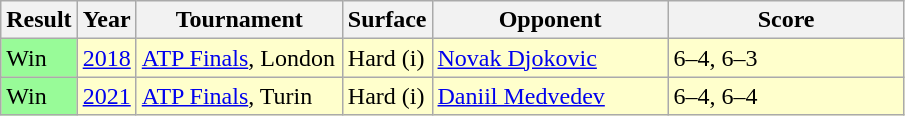<table class="sortable wikitable">
<tr>
<th>Result</th>
<th>Year</th>
<th width=130>Tournament</th>
<th>Surface</th>
<th width=150>Opponent</th>
<th class="unsortable" width=150>Score</th>
</tr>
<tr style="background:#ffc;">
<td bgcolor=98fb98>Win</td>
<td><a href='#'>2018</a></td>
<td><a href='#'>ATP Finals</a>, London</td>
<td>Hard (i)</td>
<td> <a href='#'>Novak Djokovic</a></td>
<td>6–4, 6–3</td>
</tr>
<tr style="background:#ffc;">
<td bgcolor=98fb98>Win</td>
<td><a href='#'>2021</a></td>
<td><a href='#'>ATP Finals</a>, Turin</td>
<td>Hard (i)</td>
<td> <a href='#'>Daniil Medvedev</a></td>
<td>6–4, 6–4</td>
</tr>
</table>
